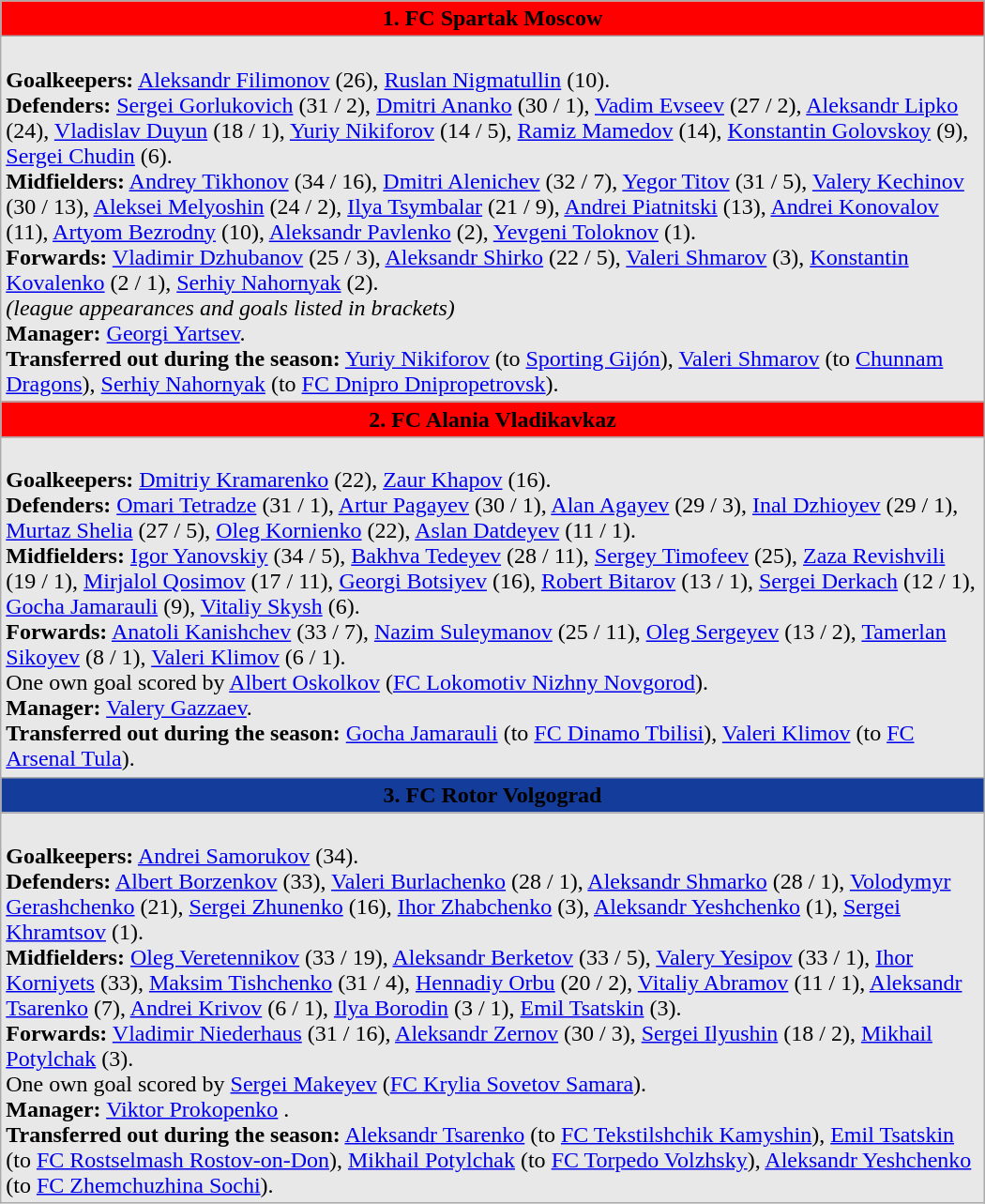<table class="wikitable" Width="700">
<tr bgcolor="#FF0000">
<td align="center" width="700"><span> <strong>1. FC Spartak Moscow</strong> </span></td>
</tr>
<tr bgcolor="#E8E8E8">
<td align="left" width="700"><br><strong>Goalkeepers:</strong> <a href='#'>Aleksandr Filimonov</a> (26), <a href='#'>Ruslan Nigmatullin</a> (10).<br>
<strong>Defenders:</strong> <a href='#'>Sergei Gorlukovich</a> (31 / 2), <a href='#'>Dmitri Ananko</a> (30 / 1), <a href='#'>Vadim Evseev</a> (27 / 2), <a href='#'>Aleksandr Lipko</a> (24), <a href='#'>Vladislav Duyun</a> (18 / 1), <a href='#'>Yuriy Nikiforov</a> (14 / 5), <a href='#'>Ramiz Mamedov</a> (14), <a href='#'>Konstantin Golovskoy</a> (9), <a href='#'>Sergei Chudin</a> (6).<br>
<strong>Midfielders:</strong> <a href='#'>Andrey Tikhonov</a> (34 / 16), <a href='#'>Dmitri Alenichev</a> (32 / 7), <a href='#'>Yegor Titov</a> (31 / 5), <a href='#'>Valery Kechinov</a> (30 / 13), <a href='#'>Aleksei Melyoshin</a> (24 / 2), <a href='#'>Ilya Tsymbalar</a> (21 / 9), <a href='#'>Andrei Piatnitski</a> (13), <a href='#'>Andrei Konovalov</a> (11), <a href='#'>Artyom Bezrodny</a> (10), <a href='#'>Aleksandr Pavlenko</a> (2), <a href='#'>Yevgeni Toloknov</a> (1).<br>
<strong>Forwards:</strong> <a href='#'>Vladimir Dzhubanov</a> (25 / 3), <a href='#'>Aleksandr Shirko</a> (22 / 5), <a href='#'>Valeri Shmarov</a> (3), <a href='#'>Konstantin Kovalenko</a>  (2 / 1), <a href='#'>Serhiy Nahornyak</a>  (2).<br><em>(league appearances and goals listed in brackets)</em><br><strong>Manager:</strong> <a href='#'>Georgi Yartsev</a>.<br><strong>Transferred out during the season:</strong> <a href='#'>Yuriy Nikiforov</a> (to  <a href='#'>Sporting Gijón</a>), <a href='#'>Valeri Shmarov</a> (to  <a href='#'>Chunnam Dragons</a>), <a href='#'>Serhiy Nahornyak</a>  (to  <a href='#'>FC Dnipro Dnipropetrovsk</a>).</td>
</tr>
<tr bgcolor="#FF0000">
<td align="center" width="700"><span> <strong>2. FC Alania Vladikavkaz</strong> </span></td>
</tr>
<tr bgcolor="#E8E8E8">
<td align="left" width="700"><br><strong>Goalkeepers:</strong> <a href='#'>Dmitriy Kramarenko</a>  (22), <a href='#'>Zaur Khapov</a> (16).<br>
<strong>Defenders:</strong> <a href='#'>Omari Tetradze</a> (31 / 1), <a href='#'>Artur Pagayev</a> (30 / 1), <a href='#'>Alan Agayev</a> (29 / 3), <a href='#'>Inal Dzhioyev</a> (29 / 1), <a href='#'>Murtaz Shelia</a>  (27 / 5), <a href='#'>Oleg Kornienko</a>  (22), <a href='#'>Aslan Datdeyev</a> (11 / 1).<br>
<strong>Midfielders:</strong> <a href='#'>Igor Yanovskiy</a> (34 / 5), <a href='#'>Bakhva Tedeyev</a> (28 / 11), <a href='#'>Sergey Timofeev</a>  (25), <a href='#'>Zaza Revishvili</a>  (19 / 1), <a href='#'>Mirjalol Qosimov</a>  (17 / 11), <a href='#'>Georgi Botsiyev</a> (16), <a href='#'>Robert Bitarov</a> (13 / 1), <a href='#'>Sergei Derkach</a> (12 / 1), <a href='#'>Gocha Jamarauli</a>  (9), <a href='#'>Vitaliy Skysh</a>  (6).<br>
<strong>Forwards:</strong> <a href='#'>Anatoli Kanishchev</a> (33 / 7), <a href='#'>Nazim Suleymanov</a>  (25 / 11), <a href='#'>Oleg Sergeyev</a> (13 / 2), <a href='#'>Tamerlan Sikoyev</a> (8 / 1), <a href='#'>Valeri Klimov</a> (6 / 1).<br>One own goal scored by <a href='#'>Albert Oskolkov</a> (<a href='#'>FC Lokomotiv Nizhny Novgorod</a>).<br><strong>Manager:</strong> <a href='#'>Valery Gazzaev</a>.<br><strong>Transferred out during the season:</strong> <a href='#'>Gocha Jamarauli</a>  (to  <a href='#'>FC Dinamo Tbilisi</a>), <a href='#'>Valeri Klimov</a> (to <a href='#'>FC Arsenal Tula</a>).</td>
</tr>
<tr bgcolor="#143c9b">
<td align="center" width="700"><span> <strong>3. FC Rotor Volgograd</strong> </span></td>
</tr>
<tr bgcolor="#E8E8E8">
<td align="left" width="700"><br><strong>Goalkeepers:</strong> <a href='#'>Andrei Samorukov</a> (34).<br>
<strong>Defenders:</strong> <a href='#'>Albert Borzenkov</a> (33), <a href='#'>Valeri Burlachenko</a> (28 / 1), <a href='#'>Aleksandr Shmarko</a> (28 / 1), <a href='#'>Volodymyr Gerashchenko</a>  (21), <a href='#'>Sergei Zhunenko</a>  (16), <a href='#'>Ihor Zhabchenko</a>  (3), <a href='#'>Aleksandr Yeshchenko</a> (1), <a href='#'>Sergei Khramtsov</a> (1).<br>
<strong>Midfielders:</strong> <a href='#'>Oleg Veretennikov</a> (33 / 19), <a href='#'>Aleksandr Berketov</a> (33 / 5), <a href='#'>Valery Yesipov</a> (33 / 1), <a href='#'>Ihor Korniyets</a>  (33), <a href='#'>Maksim Tishchenko</a> (31 / 4), <a href='#'>Hennadiy Orbu</a>  (20 / 2), <a href='#'>Vitaliy Abramov</a>  (11 / 1), <a href='#'>Aleksandr Tsarenko</a> (7), <a href='#'>Andrei Krivov</a> (6 / 1), <a href='#'>Ilya Borodin</a> (3 / 1), <a href='#'>Emil Tsatskin</a> (3).<br>
<strong>Forwards:</strong> <a href='#'>Vladimir Niederhaus</a>  (31 / 16), <a href='#'>Aleksandr Zernov</a> (30 / 3), <a href='#'>Sergei Ilyushin</a> (18 / 2), <a href='#'>Mikhail Potylchak</a> (3).<br>One own goal scored by <a href='#'>Sergei Makeyev</a> (<a href='#'>FC Krylia Sovetov Samara</a>).<br><strong>Manager:</strong> <a href='#'>Viktor Prokopenko</a> .<br><strong>Transferred out during the season:</strong> <a href='#'>Aleksandr Tsarenko</a> (to <a href='#'>FC Tekstilshchik Kamyshin</a>), <a href='#'>Emil Tsatskin</a> (to <a href='#'>FC Rostselmash Rostov-on-Don</a>), <a href='#'>Mikhail Potylchak</a> (to <a href='#'>FC Torpedo Volzhsky</a>), <a href='#'>Aleksandr Yeshchenko</a> (to <a href='#'>FC Zhemchuzhina Sochi</a>).</td>
</tr>
</table>
